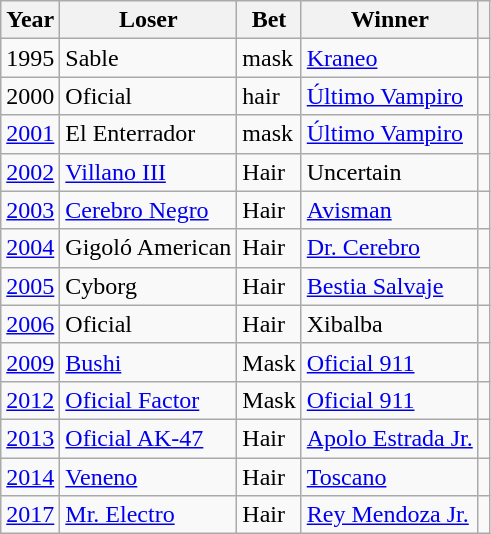<table class="wikitable" align="center">
<tr>
<th scope="col" data-sort-type="number">Year</th>
<th scope="col">Loser</th>
<th scope="col">Bet</th>
<th scope="col">Winner</th>
<th class="unsortable" scope="col"></th>
</tr>
<tr>
<td>1995</td>
<td>Sable</td>
<td>mask</td>
<td><a href='#'>Kraneo</a></td>
<td></td>
</tr>
<tr>
<td>2000</td>
<td>Oficial</td>
<td>hair</td>
<td><a href='#'>Último Vampiro</a></td>
<td></td>
</tr>
<tr>
<td><a href='#'>2001</a></td>
<td>El Enterrador</td>
<td>mask</td>
<td><a href='#'>Último Vampiro</a></td>
<td></td>
</tr>
<tr>
<td><a href='#'>2002</a></td>
<td><a href='#'>Villano III</a></td>
<td>Hair</td>
<td>Uncertain</td>
<td></td>
</tr>
<tr>
<td><a href='#'>2003</a></td>
<td><a href='#'>Cerebro Negro</a></td>
<td>Hair</td>
<td><a href='#'>Avisman</a></td>
<td></td>
</tr>
<tr>
<td><a href='#'>2004</a></td>
<td>Gigoló American</td>
<td>Hair</td>
<td><a href='#'>Dr. Cerebro</a></td>
<td></td>
</tr>
<tr>
<td><a href='#'>2005</a></td>
<td>Cyborg</td>
<td>Hair</td>
<td><a href='#'>Bestia Salvaje</a></td>
<td></td>
</tr>
<tr>
<td><a href='#'>2006</a></td>
<td>Oficial</td>
<td>Hair</td>
<td>Xibalba</td>
<td></td>
</tr>
<tr>
<td><a href='#'>2009</a></td>
<td><a href='#'>Bushi</a></td>
<td>Mask</td>
<td><a href='#'>Oficial 911</a></td>
<td></td>
</tr>
<tr>
<td><a href='#'>2012</a></td>
<td><a href='#'>Oficial Factor</a></td>
<td>Mask</td>
<td><a href='#'>Oficial 911</a></td>
<td></td>
</tr>
<tr>
<td><a href='#'>2013</a></td>
<td><a href='#'>Oficial AK-47</a></td>
<td>Hair</td>
<td><a href='#'>Apolo Estrada Jr.</a></td>
<td></td>
</tr>
<tr>
<td><a href='#'>2014</a></td>
<td><a href='#'>Veneno</a></td>
<td>Hair</td>
<td><a href='#'>Toscano</a></td>
<td></td>
</tr>
<tr>
<td><a href='#'>2017</a></td>
<td><a href='#'>Mr. Electro</a></td>
<td>Hair</td>
<td><a href='#'>Rey Mendoza Jr.</a></td>
<td></td>
</tr>
</table>
